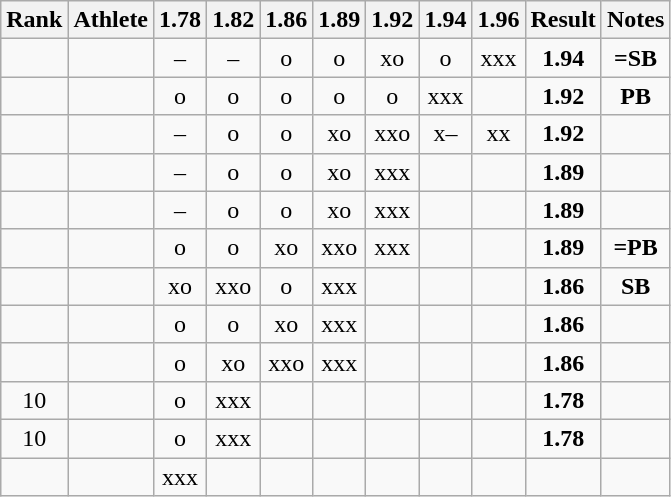<table class="wikitable sortable" style="text-align:center">
<tr>
<th>Rank</th>
<th>Athlete</th>
<th>1.78</th>
<th>1.82</th>
<th>1.86</th>
<th>1.89</th>
<th>1.92</th>
<th>1.94</th>
<th>1.96</th>
<th>Result</th>
<th>Notes</th>
</tr>
<tr>
<td></td>
<td align="left"></td>
<td>–</td>
<td>–</td>
<td>o</td>
<td>o</td>
<td>xo</td>
<td>o</td>
<td>xxx</td>
<td><strong>1.94</strong></td>
<td><strong>=SB</strong></td>
</tr>
<tr>
<td></td>
<td align="left"></td>
<td>o</td>
<td>o</td>
<td>o</td>
<td>o</td>
<td>o</td>
<td>xxx</td>
<td></td>
<td><strong>1.92</strong></td>
<td><strong>PB</strong></td>
</tr>
<tr>
<td></td>
<td align="left"></td>
<td>–</td>
<td>o</td>
<td>o</td>
<td>xo</td>
<td>xxo</td>
<td>x–</td>
<td>xx</td>
<td><strong>1.92</strong></td>
<td></td>
</tr>
<tr>
<td></td>
<td align="left"></td>
<td>–</td>
<td>o</td>
<td>o</td>
<td>xo</td>
<td>xxx</td>
<td></td>
<td></td>
<td><strong>1.89</strong></td>
<td></td>
</tr>
<tr>
<td></td>
<td align="left"></td>
<td>–</td>
<td>o</td>
<td>o</td>
<td>xo</td>
<td>xxx</td>
<td></td>
<td></td>
<td><strong>1.89</strong></td>
<td></td>
</tr>
<tr>
<td></td>
<td align="left"></td>
<td>o</td>
<td>o</td>
<td>xo</td>
<td>xxo</td>
<td>xxx</td>
<td></td>
<td></td>
<td><strong>1.89</strong></td>
<td><strong>=PB</strong></td>
</tr>
<tr>
<td></td>
<td align="left"></td>
<td>xo</td>
<td>xxo</td>
<td>o</td>
<td>xxx</td>
<td></td>
<td></td>
<td></td>
<td><strong>1.86</strong></td>
<td><strong>SB</strong></td>
</tr>
<tr>
<td></td>
<td align="left"></td>
<td>o</td>
<td>o</td>
<td>xo</td>
<td>xxx</td>
<td></td>
<td></td>
<td></td>
<td><strong>1.86</strong></td>
<td></td>
</tr>
<tr>
<td></td>
<td align="left"></td>
<td>o</td>
<td>xo</td>
<td>xxo</td>
<td>xxx</td>
<td></td>
<td></td>
<td></td>
<td><strong>1.86</strong></td>
<td></td>
</tr>
<tr>
<td>10</td>
<td align="left"></td>
<td>o</td>
<td>xxx</td>
<td></td>
<td></td>
<td></td>
<td></td>
<td></td>
<td><strong>1.78</strong></td>
<td></td>
</tr>
<tr>
<td>10</td>
<td align="left"></td>
<td>o</td>
<td>xxx</td>
<td></td>
<td></td>
<td></td>
<td></td>
<td></td>
<td><strong>1.78</strong></td>
<td></td>
</tr>
<tr>
<td></td>
<td align="left"></td>
<td>xxx</td>
<td></td>
<td></td>
<td></td>
<td></td>
<td></td>
<td></td>
<td><strong></strong></td>
<td></td>
</tr>
</table>
